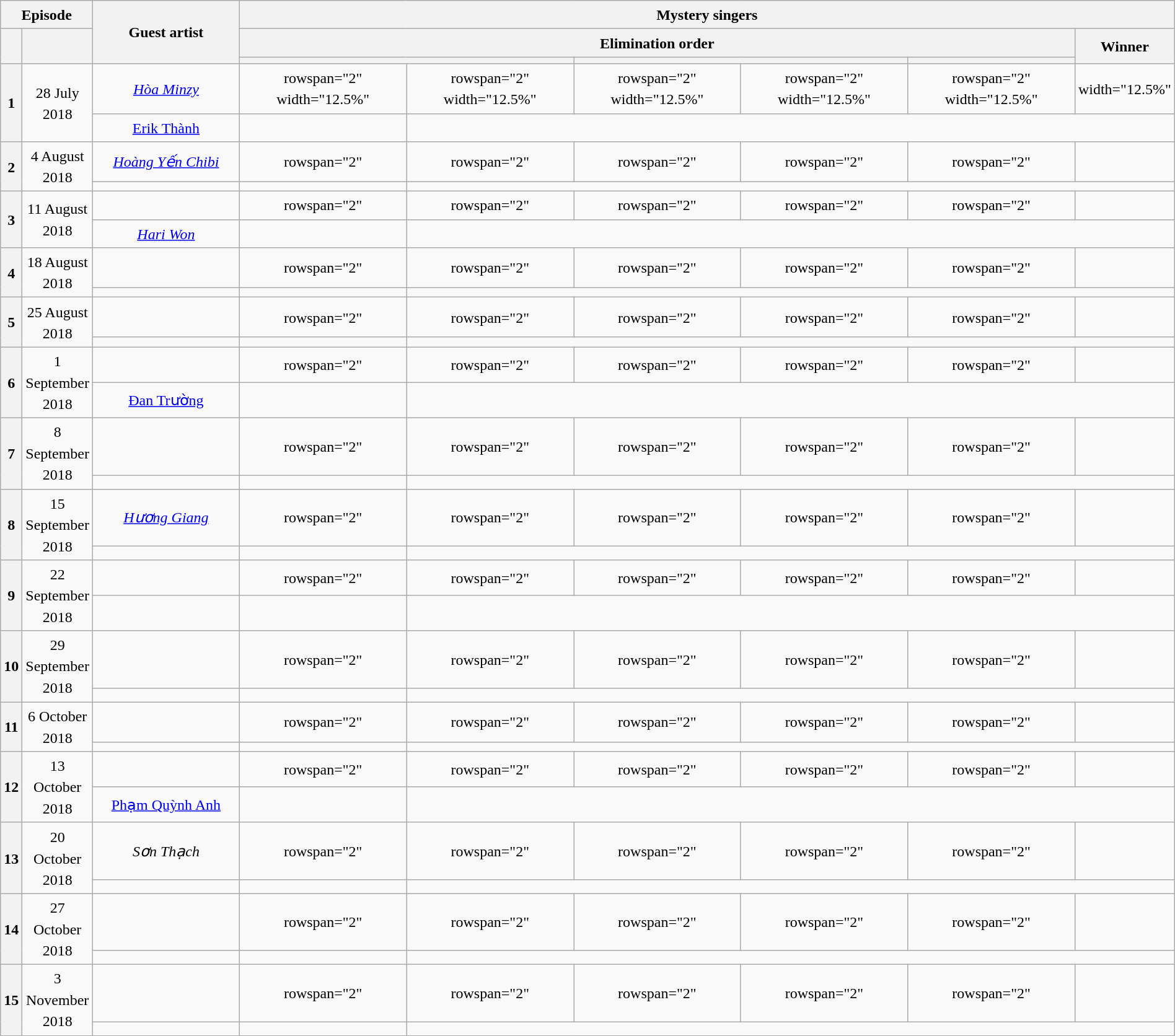<table class="wikitable plainrowheaders mw-collapsible" style="text-align:center; line-height:23px; width:100%;">
<tr>
<th colspan="2" width="1%">Episode</th>
<th rowspan="3" width="12.5%">Guest artist</th>
<th colspan="6">Mystery singers<br></th>
</tr>
<tr>
<th rowspan="2"></th>
<th rowspan="2"></th>
<th colspan="5">Elimination order</th>
<th rowspan="2">Winner</th>
</tr>
<tr>
<th colspan="2"></th>
<th colspan="2"></th>
<th></th>
</tr>
<tr>
<th rowspan="2">1</th>
<td rowspan="2">28 July 2018</td>
<td><em><a href='#'>Hòa Minzy</a></em></td>
<td>rowspan="2" width="12.5%" </td>
<td>rowspan="2" width="12.5%" </td>
<td>rowspan="2" width="12.5%" </td>
<td>rowspan="2" width="12.5%" </td>
<td>rowspan="2" width="12.5%" </td>
<td>width="12.5%" </td>
</tr>
<tr>
<td><a href='#'>Erik Thành</a></td>
<td></td>
</tr>
<tr>
<th rowspan="2">2</th>
<td rowspan="2">4 August 2018</td>
<td><em><a href='#'>Hoàng Yến Chibi</a></em></td>
<td>rowspan="2" </td>
<td>rowspan="2" </td>
<td>rowspan="2" </td>
<td>rowspan="2" </td>
<td>rowspan="2" </td>
<td></td>
</tr>
<tr>
<td><em></em></td>
<td></td>
</tr>
<tr>
<th rowspan="2">3</th>
<td rowspan="2">11 August 2018</td>
<td><em></em></td>
<td>rowspan="2" </td>
<td>rowspan="2" </td>
<td>rowspan="2" </td>
<td>rowspan="2" </td>
<td>rowspan="2" </td>
<td></td>
</tr>
<tr>
<td><em><a href='#'>Hari Won</a></em></td>
<td></td>
</tr>
<tr>
<th rowspan="2">4</th>
<td rowspan="2">18 August 2018</td>
<td><em></em></td>
<td>rowspan="2" </td>
<td>rowspan="2" </td>
<td>rowspan="2" </td>
<td>rowspan="2" </td>
<td>rowspan="2" </td>
<td></td>
</tr>
<tr>
<td><em></em></td>
<td></td>
</tr>
<tr>
<th rowspan="2">5</th>
<td rowspan="2">25 August 2018</td>
<td></td>
<td>rowspan="2" </td>
<td>rowspan="2" </td>
<td>rowspan="2" </td>
<td>rowspan="2" </td>
<td>rowspan="2" </td>
<td></td>
</tr>
<tr>
<td></td>
<td></td>
</tr>
<tr>
<th rowspan="2">6</th>
<td rowspan="2">1 September 2018</td>
<td></td>
<td>rowspan="2" </td>
<td>rowspan="2" </td>
<td>rowspan="2" </td>
<td>rowspan="2" </td>
<td>rowspan="2" </td>
<td></td>
</tr>
<tr>
<td><a href='#'>Đan Trường</a></td>
<td></td>
</tr>
<tr>
<th rowspan="2">7</th>
<td rowspan="2">8 September 2018</td>
<td></td>
<td>rowspan="2" </td>
<td>rowspan="2" </td>
<td>rowspan="2" </td>
<td>rowspan="2" </td>
<td>rowspan="2" </td>
<td></td>
</tr>
<tr>
<td></td>
<td></td>
</tr>
<tr>
<th rowspan="2">8</th>
<td rowspan="2">15 September 2018</td>
<td><em><a href='#'>Hương Giang</a></em></td>
<td>rowspan="2" </td>
<td>rowspan="2" </td>
<td>rowspan="2" </td>
<td>rowspan="2" </td>
<td>rowspan="2" </td>
<td></td>
</tr>
<tr>
<td></td>
<td></td>
</tr>
<tr>
<th rowspan="2">9</th>
<td rowspan="2">22 September 2018</td>
<td><em></em></td>
<td>rowspan="2" </td>
<td>rowspan="2" </td>
<td>rowspan="2" </td>
<td>rowspan="2" </td>
<td>rowspan="2" </td>
<td></td>
</tr>
<tr>
<td><em><br></em></td>
<td></td>
</tr>
<tr>
<th rowspan="2">10</th>
<td rowspan="2">29 September 2018</td>
<td></td>
<td>rowspan="2" </td>
<td>rowspan="2" </td>
<td>rowspan="2" </td>
<td>rowspan="2" </td>
<td>rowspan="2" </td>
<td></td>
</tr>
<tr>
<td></td>
<td></td>
</tr>
<tr>
<th rowspan="2">11</th>
<td rowspan="2">6 October 2018</td>
<td></td>
<td>rowspan="2" </td>
<td>rowspan="2" </td>
<td>rowspan="2" </td>
<td>rowspan="2" </td>
<td>rowspan="2" </td>
<td></td>
</tr>
<tr>
<td></td>
<td></td>
</tr>
<tr>
<th rowspan="2">12</th>
<td rowspan="2">13 October 2018</td>
<td><em></em></td>
<td>rowspan="2" </td>
<td>rowspan="2" </td>
<td>rowspan="2" </td>
<td>rowspan="2" </td>
<td>rowspan="2" </td>
<td></td>
</tr>
<tr>
<td><a href='#'>Phạm Quỳnh Anh</a></td>
<td></td>
</tr>
<tr>
<th rowspan="2">13</th>
<td rowspan="2">20 October 2018</td>
<td><em>Sơn Thạch<br></em></td>
<td>rowspan="2" </td>
<td>rowspan="2" </td>
<td>rowspan="2" </td>
<td>rowspan="2" </td>
<td>rowspan="2" </td>
<td></td>
</tr>
<tr>
<td><em></em></td>
<td></td>
</tr>
<tr>
<th rowspan="2">14</th>
<td rowspan="2">27 October 2018</td>
<td></td>
<td>rowspan="2" </td>
<td>rowspan="2" </td>
<td>rowspan="2" </td>
<td>rowspan="2" </td>
<td>rowspan="2" </td>
<td></td>
</tr>
<tr>
<td><em></em></td>
<td></td>
</tr>
<tr>
<th rowspan="2">15</th>
<td rowspan="2">3 November 2018</td>
<td><em></em></td>
<td>rowspan="2" </td>
<td>rowspan="2" </td>
<td>rowspan="2" </td>
<td>rowspan="2" </td>
<td>rowspan="2" </td>
<td></td>
</tr>
<tr>
<td><em></em></td>
<td></td>
</tr>
</table>
